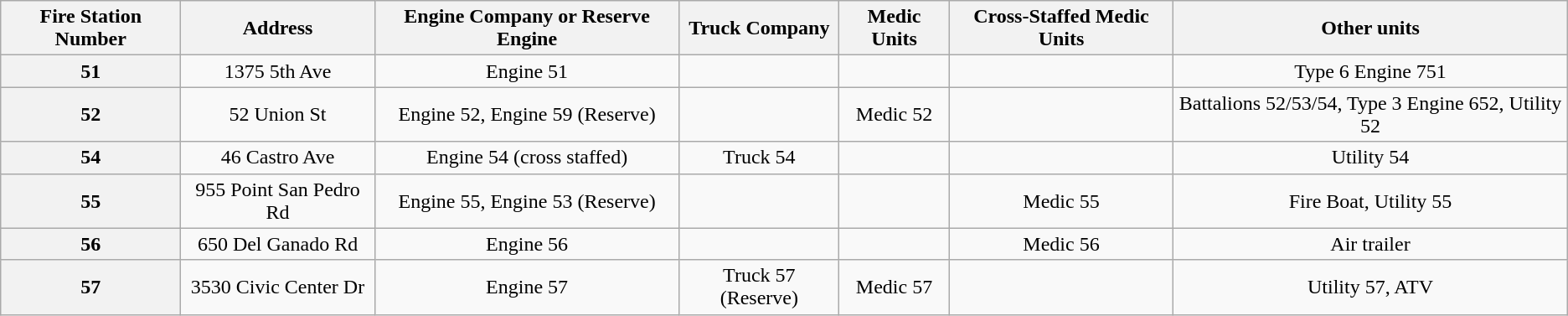<table class=wikitable style="text-align:center;">
<tr>
<th>Fire Station Number</th>
<th>Address</th>
<th>Engine Company or Reserve Engine</th>
<th>Truck Company</th>
<th>Medic Units</th>
<th>Cross-Staffed Medic Units</th>
<th>Other units</th>
</tr>
<tr>
<th>51</th>
<td>1375 5th Ave</td>
<td>Engine 51</td>
<td></td>
<td></td>
<td></td>
<td>Type 6 Engine 751</td>
</tr>
<tr>
<th>52</th>
<td>52 Union St</td>
<td>Engine 52, Engine 59 (Reserve)</td>
<td></td>
<td>Medic 52</td>
<td></td>
<td>Battalions 52/53/54, Type 3 Engine 652, Utility 52</td>
</tr>
<tr>
<th>54</th>
<td>46 Castro Ave</td>
<td>Engine 54 (cross staffed)</td>
<td>Truck 54</td>
<td></td>
<td></td>
<td>Utility 54</td>
</tr>
<tr>
<th>55</th>
<td>955 Point San Pedro Rd</td>
<td>Engine 55, Engine 53 (Reserve)</td>
<td></td>
<td></td>
<td>Medic 55</td>
<td>Fire Boat, Utility 55</td>
</tr>
<tr>
<th>56</th>
<td>650 Del Ganado Rd</td>
<td>Engine 56</td>
<td></td>
<td></td>
<td>Medic 56</td>
<td>Air trailer</td>
</tr>
<tr>
<th>57</th>
<td>3530 Civic Center Dr</td>
<td>Engine 57</td>
<td>Truck 57 (Reserve)</td>
<td>Medic 57</td>
<td></td>
<td>Utility 57, ATV</td>
</tr>
</table>
